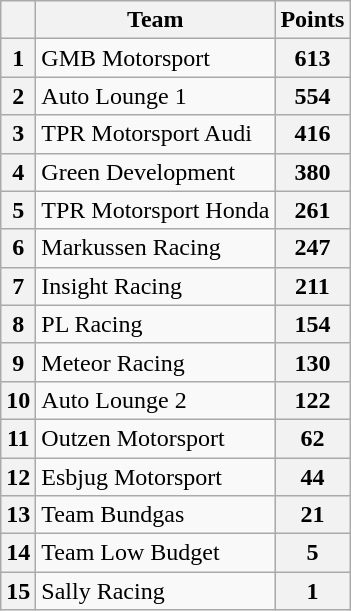<table class="wikitable">
<tr>
<th></th>
<th>Team</th>
<th>Points</th>
</tr>
<tr>
<th>1</th>
<td> GMB Motorsport</td>
<th>613</th>
</tr>
<tr>
<th>2</th>
<td> Auto Lounge 1</td>
<th>554</th>
</tr>
<tr>
<th>3</th>
<td> TPR Motorsport Audi</td>
<th>416</th>
</tr>
<tr>
<th>4</th>
<td> Green Development</td>
<th>380</th>
</tr>
<tr>
<th>5</th>
<td> TPR Motorsport Honda</td>
<th>261</th>
</tr>
<tr>
<th>6</th>
<td> Markussen Racing</td>
<th>247</th>
</tr>
<tr>
<th>7</th>
<td> Insight Racing</td>
<th>211</th>
</tr>
<tr>
<th>8</th>
<td> PL Racing</td>
<th>154</th>
</tr>
<tr>
<th>9</th>
<td> Meteor Racing</td>
<th>130</th>
</tr>
<tr>
<th>10</th>
<td> Auto Lounge 2</td>
<th>122</th>
</tr>
<tr>
<th>11</th>
<td> Outzen Motorsport</td>
<th>62</th>
</tr>
<tr>
<th>12</th>
<td> Esbjug Motorsport</td>
<th>44</th>
</tr>
<tr>
<th>13</th>
<td> Team Bundgas</td>
<th>21</th>
</tr>
<tr>
<th>14</th>
<td> Team Low Budget</td>
<th>5</th>
</tr>
<tr>
<th>15</th>
<td> Sally Racing</td>
<th>1</th>
</tr>
</table>
